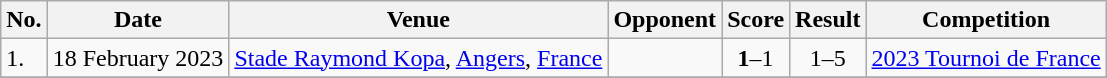<table class="wikitable">
<tr>
<th>No.</th>
<th>Date</th>
<th>Venue</th>
<th>Opponent</th>
<th>Score</th>
<th>Result</th>
<th>Competition</th>
</tr>
<tr>
<td>1.</td>
<td>18 February 2023</td>
<td><a href='#'>Stade Raymond Kopa</a>, <a href='#'>Angers</a>, <a href='#'>France</a></td>
<td></td>
<td align=center><strong>1</strong>–1</td>
<td align=center>1–5</td>
<td><a href='#'>2023 Tournoi de France</a></td>
</tr>
<tr>
</tr>
</table>
